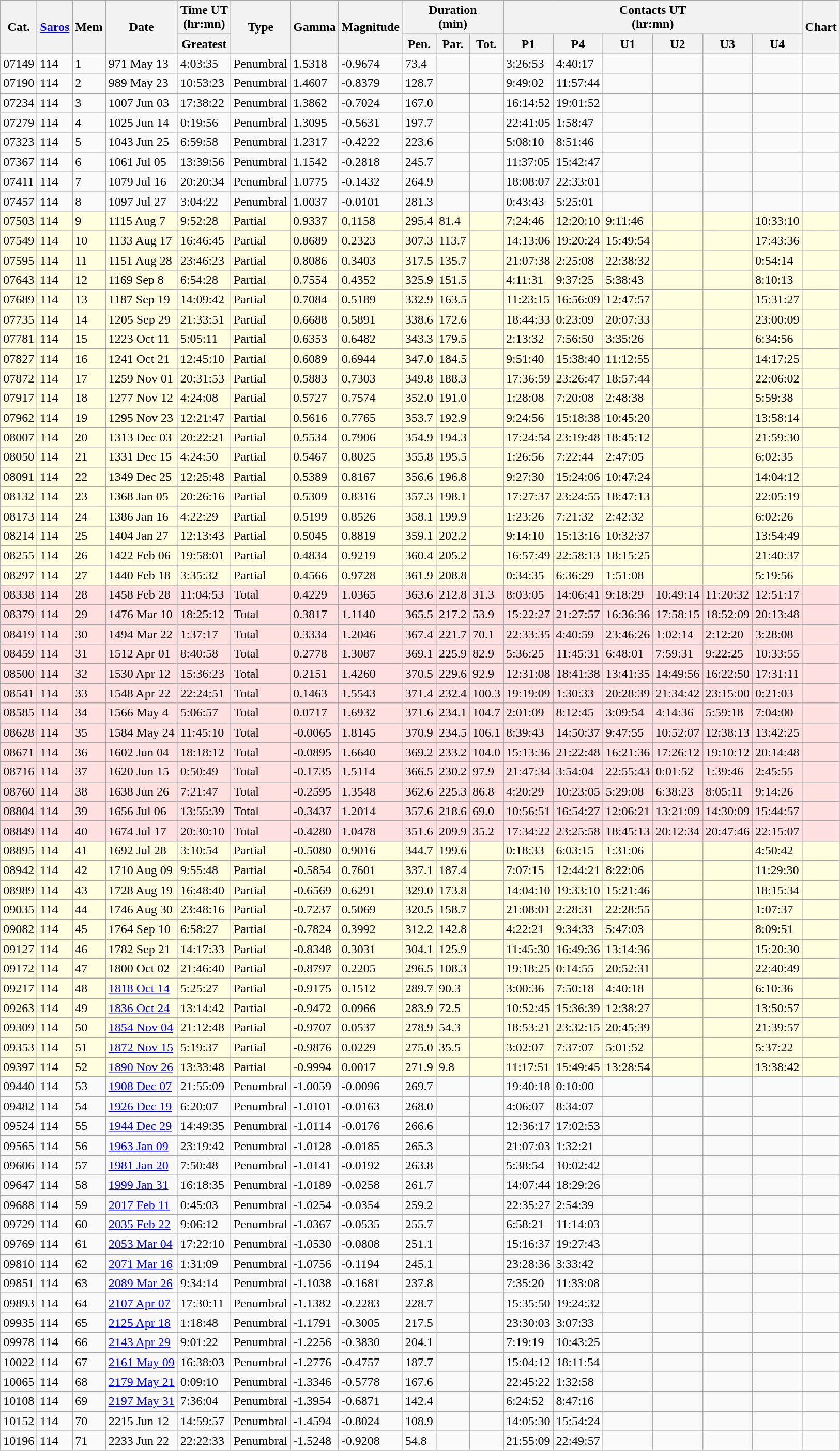<table class=wikitable>
<tr>
<th rowspan=2>Cat.</th>
<th rowspan=2><a href='#'>Saros</a></th>
<th rowspan=2>Mem</th>
<th rowspan=2>Date</th>
<th>Time UT<br>(hr:mn)</th>
<th rowspan=2>Type</th>
<th rowspan=2>Gamma</th>
<th rowspan=2>Magnitude</th>
<th colspan=3>Duration<br>(min)</th>
<th colspan=6>Contacts UT<br>(hr:mn)</th>
<th rowspan=2>Chart</th>
</tr>
<tr>
<th>Greatest</th>
<th>Pen.</th>
<th>Par.</th>
<th>Tot.</th>
<th>P1</th>
<th>P4</th>
<th>U1</th>
<th>U2</th>
<th>U3</th>
<th>U4</th>
</tr>
<tr>
<td>07149</td>
<td>114</td>
<td>1</td>
<td>971 May 13</td>
<td>4:03:35</td>
<td>Penumbral</td>
<td>1.5318</td>
<td>-0.9674</td>
<td>73.4</td>
<td></td>
<td></td>
<td>3:26:53</td>
<td>4:40:17</td>
<td></td>
<td></td>
<td></td>
<td></td>
<td></td>
</tr>
<tr>
<td>07190</td>
<td>114</td>
<td>2</td>
<td>989 May 23</td>
<td>10:53:23</td>
<td>Penumbral</td>
<td>1.4607</td>
<td>-0.8379</td>
<td>128.7</td>
<td></td>
<td></td>
<td>9:49:02</td>
<td>11:57:44</td>
<td></td>
<td></td>
<td></td>
<td></td>
<td></td>
</tr>
<tr>
<td>07234</td>
<td>114</td>
<td>3</td>
<td>1007 Jun 03</td>
<td>17:38:22</td>
<td>Penumbral</td>
<td>1.3862</td>
<td>-0.7024</td>
<td>167.0</td>
<td></td>
<td></td>
<td>16:14:52</td>
<td>19:01:52</td>
<td></td>
<td></td>
<td></td>
<td></td>
<td></td>
</tr>
<tr>
<td>07279</td>
<td>114</td>
<td>4</td>
<td>1025 Jun 14</td>
<td>0:19:56</td>
<td>Penumbral</td>
<td>1.3095</td>
<td>-0.5631</td>
<td>197.7</td>
<td></td>
<td></td>
<td>22:41:05</td>
<td>1:58:47</td>
<td></td>
<td></td>
<td></td>
<td></td>
<td></td>
</tr>
<tr>
<td>07323</td>
<td>114</td>
<td>5</td>
<td>1043 Jun 25</td>
<td>6:59:58</td>
<td>Penumbral</td>
<td>1.2317</td>
<td>-0.4222</td>
<td>223.6</td>
<td></td>
<td></td>
<td>5:08:10</td>
<td>8:51:46</td>
<td></td>
<td></td>
<td></td>
<td></td>
<td></td>
</tr>
<tr>
<td>07367</td>
<td>114</td>
<td>6</td>
<td>1061 Jul 05</td>
<td>13:39:56</td>
<td>Penumbral</td>
<td>1.1542</td>
<td>-0.2818</td>
<td>245.7</td>
<td></td>
<td></td>
<td>11:37:05</td>
<td>15:42:47</td>
<td></td>
<td></td>
<td></td>
<td></td>
<td></td>
</tr>
<tr>
<td>07411</td>
<td>114</td>
<td>7</td>
<td>1079 Jul 16</td>
<td>20:20:34</td>
<td>Penumbral</td>
<td>1.0775</td>
<td>-0.1432</td>
<td>264.9</td>
<td></td>
<td></td>
<td>18:08:07</td>
<td>22:33:01</td>
<td></td>
<td></td>
<td></td>
<td></td>
<td></td>
</tr>
<tr>
<td>07457</td>
<td>114</td>
<td>8</td>
<td>1097 Jul 27</td>
<td>3:04:22</td>
<td>Penumbral</td>
<td>1.0037</td>
<td>-0.0101</td>
<td>281.3</td>
<td></td>
<td></td>
<td>0:43:43</td>
<td>5:25:01</td>
<td></td>
<td></td>
<td></td>
<td></td>
<td></td>
</tr>
<tr bgcolor=#ffffe0>
<td>07503</td>
<td>114</td>
<td>9</td>
<td>1115 Aug 7</td>
<td>9:52:28</td>
<td>Partial</td>
<td>0.9337</td>
<td>0.1158</td>
<td>295.4</td>
<td>81.4</td>
<td></td>
<td>7:24:46</td>
<td>12:20:10</td>
<td>9:11:46</td>
<td></td>
<td></td>
<td>10:33:10</td>
<td></td>
</tr>
<tr bgcolor=#ffffe0>
<td>07549</td>
<td>114</td>
<td>10</td>
<td>1133 Aug 17</td>
<td>16:46:45</td>
<td>Partial</td>
<td>0.8689</td>
<td>0.2323</td>
<td>307.3</td>
<td>113.7</td>
<td></td>
<td>14:13:06</td>
<td>19:20:24</td>
<td>15:49:54</td>
<td></td>
<td></td>
<td>17:43:36</td>
<td></td>
</tr>
<tr bgcolor=#ffffe0>
<td>07595</td>
<td>114</td>
<td>11</td>
<td>1151 Aug 28</td>
<td>23:46:23</td>
<td>Partial</td>
<td>0.8086</td>
<td>0.3403</td>
<td>317.5</td>
<td>135.7</td>
<td></td>
<td>21:07:38</td>
<td>2:25:08</td>
<td>22:38:32</td>
<td></td>
<td></td>
<td>0:54:14</td>
<td></td>
</tr>
<tr bgcolor=#ffffe0>
<td>07643</td>
<td>114</td>
<td>12</td>
<td>1169 Sep 8</td>
<td>6:54:28</td>
<td>Partial</td>
<td>0.7554</td>
<td>0.4352</td>
<td>325.9</td>
<td>151.5</td>
<td></td>
<td>4:11:31</td>
<td>9:37:25</td>
<td>5:38:43</td>
<td></td>
<td></td>
<td>8:10:13</td>
<td></td>
</tr>
<tr bgcolor=#ffffe0>
<td>07689</td>
<td>114</td>
<td>13</td>
<td>1187 Sep 19</td>
<td>14:09:42</td>
<td>Partial</td>
<td>0.7084</td>
<td>0.5189</td>
<td>332.9</td>
<td>163.5</td>
<td></td>
<td>11:23:15</td>
<td>16:56:09</td>
<td>12:47:57</td>
<td></td>
<td></td>
<td>15:31:27</td>
<td></td>
</tr>
<tr bgcolor=#ffffe0>
<td>07735</td>
<td>114</td>
<td>14</td>
<td>1205 Sep 29</td>
<td>21:33:51</td>
<td>Partial</td>
<td>0.6688</td>
<td>0.5891</td>
<td>338.6</td>
<td>172.6</td>
<td></td>
<td>18:44:33</td>
<td>0:23:09</td>
<td>20:07:33</td>
<td></td>
<td></td>
<td>23:00:09</td>
<td></td>
</tr>
<tr bgcolor=#ffffe0>
<td>07781</td>
<td>114</td>
<td>15</td>
<td>1223 Oct 11</td>
<td>5:05:11</td>
<td>Partial</td>
<td>0.6353</td>
<td>0.6482</td>
<td>343.3</td>
<td>179.5</td>
<td></td>
<td>2:13:32</td>
<td>7:56:50</td>
<td>3:35:26</td>
<td></td>
<td></td>
<td>6:34:56</td>
<td></td>
</tr>
<tr bgcolor=#ffffe0>
<td>07827</td>
<td>114</td>
<td>16</td>
<td>1241 Oct 21</td>
<td>12:45:10</td>
<td>Partial</td>
<td>0.6089</td>
<td>0.6944</td>
<td>347.0</td>
<td>184.5</td>
<td></td>
<td>9:51:40</td>
<td>15:38:40</td>
<td>11:12:55</td>
<td></td>
<td></td>
<td>14:17:25</td>
<td></td>
</tr>
<tr bgcolor=#ffffe0>
<td>07872</td>
<td>114</td>
<td>17</td>
<td>1259 Nov 01</td>
<td>20:31:53</td>
<td>Partial</td>
<td>0.5883</td>
<td>0.7303</td>
<td>349.8</td>
<td>188.3</td>
<td></td>
<td>17:36:59</td>
<td>23:26:47</td>
<td>18:57:44</td>
<td></td>
<td></td>
<td>22:06:02</td>
<td></td>
</tr>
<tr bgcolor=#ffffe0>
<td>07917</td>
<td>114</td>
<td>18</td>
<td>1277 Nov 12</td>
<td>4:24:08</td>
<td>Partial</td>
<td>0.5727</td>
<td>0.7574</td>
<td>352.0</td>
<td>191.0</td>
<td></td>
<td>1:28:08</td>
<td>7:20:08</td>
<td>2:48:38</td>
<td></td>
<td></td>
<td>5:59:38</td>
<td></td>
</tr>
<tr bgcolor=#ffffe0>
<td>07962</td>
<td>114</td>
<td>19</td>
<td>1295 Nov 23</td>
<td>12:21:47</td>
<td>Partial</td>
<td>0.5616</td>
<td>0.7765</td>
<td>353.7</td>
<td>192.9</td>
<td></td>
<td>9:24:56</td>
<td>15:18:38</td>
<td>10:45:20</td>
<td></td>
<td></td>
<td>13:58:14</td>
<td></td>
</tr>
<tr bgcolor=#ffffe0>
<td>08007</td>
<td>114</td>
<td>20</td>
<td>1313 Dec 03</td>
<td>20:22:21</td>
<td>Partial</td>
<td>0.5534</td>
<td>0.7906</td>
<td>354.9</td>
<td>194.3</td>
<td></td>
<td>17:24:54</td>
<td>23:19:48</td>
<td>18:45:12</td>
<td></td>
<td></td>
<td>21:59:30</td>
<td></td>
</tr>
<tr bgcolor=#ffffe0>
<td>08050</td>
<td>114</td>
<td>21</td>
<td>1331 Dec 15</td>
<td>4:24:50</td>
<td>Partial</td>
<td>0.5467</td>
<td>0.8025</td>
<td>355.8</td>
<td>195.5</td>
<td></td>
<td>1:26:56</td>
<td>7:22:44</td>
<td>2:47:05</td>
<td></td>
<td></td>
<td>6:02:35</td>
<td></td>
</tr>
<tr bgcolor=#ffffe0>
<td>08091</td>
<td>114</td>
<td>22</td>
<td>1349 Dec 25</td>
<td>12:25:48</td>
<td>Partial</td>
<td>0.5389</td>
<td>0.8167</td>
<td>356.6</td>
<td>196.8</td>
<td></td>
<td>9:27:30</td>
<td>15:24:06</td>
<td>10:47:24</td>
<td></td>
<td></td>
<td>14:04:12</td>
<td></td>
</tr>
<tr bgcolor=#ffffe0>
<td>08132</td>
<td>114</td>
<td>23</td>
<td>1368 Jan 05</td>
<td>20:26:16</td>
<td>Partial</td>
<td>0.5309</td>
<td>0.8316</td>
<td>357.3</td>
<td>198.1</td>
<td></td>
<td>17:27:37</td>
<td>23:24:55</td>
<td>18:47:13</td>
<td></td>
<td></td>
<td>22:05:19</td>
<td></td>
</tr>
<tr bgcolor=#ffffe0>
<td>08173</td>
<td>114</td>
<td>24</td>
<td>1386 Jan 16</td>
<td>4:22:29</td>
<td>Partial</td>
<td>0.5199</td>
<td>0.8526</td>
<td>358.1</td>
<td>199.9</td>
<td></td>
<td>1:23:26</td>
<td>7:21:32</td>
<td>2:42:32</td>
<td></td>
<td></td>
<td>6:02:26</td>
<td></td>
</tr>
<tr bgcolor=#ffffe0>
<td>08214</td>
<td>114</td>
<td>25</td>
<td>1404 Jan 27</td>
<td>12:13:43</td>
<td>Partial</td>
<td>0.5045</td>
<td>0.8819</td>
<td>359.1</td>
<td>202.2</td>
<td></td>
<td>9:14:10</td>
<td>15:13:16</td>
<td>10:32:37</td>
<td></td>
<td></td>
<td>13:54:49</td>
<td></td>
</tr>
<tr bgcolor=#ffffe0>
<td>08255</td>
<td>114</td>
<td>26</td>
<td>1422 Feb 06</td>
<td>19:58:01</td>
<td>Partial</td>
<td>0.4834</td>
<td>0.9219</td>
<td>360.4</td>
<td>205.2</td>
<td></td>
<td>16:57:49</td>
<td>22:58:13</td>
<td>18:15:25</td>
<td></td>
<td></td>
<td>21:40:37</td>
<td></td>
</tr>
<tr bgcolor=#ffffe0>
<td>08297</td>
<td>114</td>
<td>27</td>
<td>1440 Feb 18</td>
<td>3:35:32</td>
<td>Partial</td>
<td>0.4566</td>
<td>0.9728</td>
<td>361.9</td>
<td>208.8</td>
<td></td>
<td>0:34:35</td>
<td>6:36:29</td>
<td>1:51:08</td>
<td></td>
<td></td>
<td>5:19:56</td>
<td></td>
</tr>
<tr bgcolor=#ffe0e0>
<td>08338</td>
<td>114</td>
<td>28</td>
<td>1458 Feb 28</td>
<td>11:04:53</td>
<td>Total</td>
<td>0.4229</td>
<td>1.0365</td>
<td>363.6</td>
<td>212.8</td>
<td>31.3</td>
<td>8:03:05</td>
<td>14:06:41</td>
<td>9:18:29</td>
<td>10:49:14</td>
<td>11:20:32</td>
<td>12:51:17</td>
<td></td>
</tr>
<tr bgcolor=#ffe0e0>
<td>08379</td>
<td>114</td>
<td>29</td>
<td>1476 Mar 10</td>
<td>18:25:12</td>
<td>Total</td>
<td>0.3817</td>
<td>1.1140</td>
<td>365.5</td>
<td>217.2</td>
<td>53.9</td>
<td>15:22:27</td>
<td>21:27:57</td>
<td>16:36:36</td>
<td>17:58:15</td>
<td>18:52:09</td>
<td>20:13:48</td>
<td></td>
</tr>
<tr bgcolor=#ffe0e0>
<td>08419</td>
<td>114</td>
<td>30</td>
<td>1494 Mar 22</td>
<td>1:37:17</td>
<td>Total</td>
<td>0.3334</td>
<td>1.2046</td>
<td>367.4</td>
<td>221.7</td>
<td>70.1</td>
<td>22:33:35</td>
<td>4:40:59</td>
<td>23:46:26</td>
<td>1:02:14</td>
<td>2:12:20</td>
<td>3:28:08</td>
<td></td>
</tr>
<tr bgcolor=#ffe0e0>
<td>08459</td>
<td>114</td>
<td>31</td>
<td>1512 Apr 01</td>
<td>8:40:58</td>
<td>Total</td>
<td>0.2778</td>
<td>1.3087</td>
<td>369.1</td>
<td>225.9</td>
<td>82.9</td>
<td>5:36:25</td>
<td>11:45:31</td>
<td>6:48:01</td>
<td>7:59:31</td>
<td>9:22:25</td>
<td>10:33:55</td>
<td></td>
</tr>
<tr bgcolor=#ffe0e0>
<td>08500</td>
<td>114</td>
<td>32</td>
<td>1530 Apr 12</td>
<td>15:36:23</td>
<td>Total</td>
<td>0.2151</td>
<td>1.4260</td>
<td>370.5</td>
<td>229.6</td>
<td>92.9</td>
<td>12:31:08</td>
<td>18:41:38</td>
<td>13:41:35</td>
<td>14:49:56</td>
<td>16:22:50</td>
<td>17:31:11</td>
<td></td>
</tr>
<tr bgcolor=#ffe0e0>
<td>08541</td>
<td>114</td>
<td>33</td>
<td>1548 Apr 22</td>
<td>22:24:51</td>
<td>Total</td>
<td>0.1463</td>
<td>1.5543</td>
<td>371.4</td>
<td>232.4</td>
<td>100.3</td>
<td>19:19:09</td>
<td>1:30:33</td>
<td>20:28:39</td>
<td>21:34:42</td>
<td>23:15:00</td>
<td>0:21:03</td>
<td></td>
</tr>
<tr bgcolor=#ffe0e0>
<td>08585</td>
<td>114</td>
<td>34</td>
<td>1566 May 4</td>
<td>5:06:57</td>
<td>Total</td>
<td>0.0717</td>
<td>1.6932</td>
<td>371.6</td>
<td>234.1</td>
<td>104.7</td>
<td>2:01:09</td>
<td>8:12:45</td>
<td>3:09:54</td>
<td>4:14:36</td>
<td>5:59:18</td>
<td>7:04:00</td>
<td></td>
</tr>
<tr bgcolor=#ffe0e0>
<td>08628</td>
<td>114</td>
<td>35</td>
<td>1584 May 24</td>
<td>11:45:10</td>
<td>Total</td>
<td>-0.0065</td>
<td>1.8145</td>
<td>370.9</td>
<td>234.5</td>
<td>106.1</td>
<td>8:39:43</td>
<td>14:50:37</td>
<td>9:47:55</td>
<td>10:52:07</td>
<td>12:38:13</td>
<td>13:42:25</td>
<td></td>
</tr>
<tr bgcolor=#ffe0e0>
<td>08671</td>
<td>114</td>
<td>36</td>
<td>1602 Jun 04</td>
<td>18:18:12</td>
<td>Total</td>
<td>-0.0895</td>
<td>1.6640</td>
<td>369.2</td>
<td>233.2</td>
<td>104.0</td>
<td>15:13:36</td>
<td>21:22:48</td>
<td>16:21:36</td>
<td>17:26:12</td>
<td>19:10:12</td>
<td>20:14:48</td>
<td></td>
</tr>
<tr bgcolor=#ffe0e0>
<td>08716</td>
<td>114</td>
<td>37</td>
<td>1620 Jun 15</td>
<td>0:50:49</td>
<td>Total</td>
<td>-0.1735</td>
<td>1.5114</td>
<td>366.5</td>
<td>230.2</td>
<td>97.9</td>
<td>21:47:34</td>
<td>3:54:04</td>
<td>22:55:43</td>
<td>0:01:52</td>
<td>1:39:46</td>
<td>2:45:55</td>
<td></td>
</tr>
<tr bgcolor=#ffe0e0>
<td>08760</td>
<td>114</td>
<td>38</td>
<td>1638 Jun 26</td>
<td>7:21:47</td>
<td>Total</td>
<td>-0.2595</td>
<td>1.3548</td>
<td>362.6</td>
<td>225.3</td>
<td>86.8</td>
<td>4:20:29</td>
<td>10:23:05</td>
<td>5:29:08</td>
<td>6:38:23</td>
<td>8:05:11</td>
<td>9:14:26</td>
<td></td>
</tr>
<tr bgcolor=#ffe0e0>
<td>08804</td>
<td>114</td>
<td>39</td>
<td>1656 Jul 06</td>
<td>13:55:39</td>
<td>Total</td>
<td>-0.3437</td>
<td>1.2014</td>
<td>357.6</td>
<td>218.6</td>
<td>69.0</td>
<td>10:56:51</td>
<td>16:54:27</td>
<td>12:06:21</td>
<td>13:21:09</td>
<td>14:30:09</td>
<td>15:44:57</td>
<td></td>
</tr>
<tr bgcolor=#ffe0e0>
<td>08849</td>
<td>114</td>
<td>40</td>
<td>1674 Jul 17</td>
<td>20:30:10</td>
<td>Total</td>
<td>-0.4280</td>
<td>1.0478</td>
<td>351.6</td>
<td>209.9</td>
<td>35.2</td>
<td>17:34:22</td>
<td>23:25:58</td>
<td>18:45:13</td>
<td>20:12:34</td>
<td>20:47:46</td>
<td>22:15:07</td>
<td></td>
</tr>
<tr bgcolor=#ffffe0>
<td>08895</td>
<td>114</td>
<td>41</td>
<td>1692 Jul 28</td>
<td>3:10:54</td>
<td>Partial</td>
<td>-0.5080</td>
<td>0.9016</td>
<td>344.7</td>
<td>199.6</td>
<td></td>
<td>0:18:33</td>
<td>6:03:15</td>
<td>1:31:06</td>
<td></td>
<td></td>
<td>4:50:42</td>
<td></td>
</tr>
<tr bgcolor=#ffffe0>
<td>08942</td>
<td>114</td>
<td>42</td>
<td>1710 Aug 09</td>
<td>9:55:48</td>
<td>Partial</td>
<td>-0.5854</td>
<td>0.7601</td>
<td>337.1</td>
<td>187.4</td>
<td></td>
<td>7:07:15</td>
<td>12:44:21</td>
<td>8:22:06</td>
<td></td>
<td></td>
<td>11:29:30</td>
<td></td>
</tr>
<tr bgcolor=#ffffe0>
<td>08989</td>
<td>114</td>
<td>43</td>
<td>1728 Aug 19</td>
<td>16:48:40</td>
<td>Partial</td>
<td>-0.6569</td>
<td>0.6291</td>
<td>329.0</td>
<td>173.8</td>
<td></td>
<td>14:04:10</td>
<td>19:33:10</td>
<td>15:21:46</td>
<td></td>
<td></td>
<td>18:15:34</td>
<td></td>
</tr>
<tr bgcolor=#ffffe0>
<td>09035</td>
<td>114</td>
<td>44</td>
<td>1746 Aug 30</td>
<td>23:48:16</td>
<td>Partial</td>
<td>-0.7237</td>
<td>0.5069</td>
<td>320.5</td>
<td>158.7</td>
<td></td>
<td>21:08:01</td>
<td>2:28:31</td>
<td>22:28:55</td>
<td></td>
<td></td>
<td>1:07:37</td>
<td></td>
</tr>
<tr bgcolor=#ffffe0>
<td>09082</td>
<td>114</td>
<td>45</td>
<td>1764 Sep 10</td>
<td>6:58:27</td>
<td>Partial</td>
<td>-0.7824</td>
<td>0.3992</td>
<td>312.2</td>
<td>142.8</td>
<td></td>
<td>4:22:21</td>
<td>9:34:33</td>
<td>5:47:03</td>
<td></td>
<td></td>
<td>8:09:51</td>
<td></td>
</tr>
<tr bgcolor=#ffffe0>
<td>09127</td>
<td>114</td>
<td>46</td>
<td>1782 Sep 21</td>
<td>14:17:33</td>
<td>Partial</td>
<td>-0.8348</td>
<td>0.3031</td>
<td>304.1</td>
<td>125.9</td>
<td></td>
<td>11:45:30</td>
<td>16:49:36</td>
<td>13:14:36</td>
<td></td>
<td></td>
<td>15:20:30</td>
<td></td>
</tr>
<tr bgcolor=#ffffe0>
<td>09172</td>
<td>114</td>
<td>47</td>
<td>1800 Oct 02</td>
<td>21:46:40</td>
<td>Partial</td>
<td>-0.8797</td>
<td>0.2205</td>
<td>296.5</td>
<td>108.3</td>
<td></td>
<td>19:18:25</td>
<td>0:14:55</td>
<td>20:52:31</td>
<td></td>
<td></td>
<td>22:40:49</td>
<td></td>
</tr>
<tr bgcolor=#ffffe0>
<td>09217</td>
<td>114</td>
<td>48</td>
<td><a href='#'>1818 Oct 14</a></td>
<td>5:25:27</td>
<td>Partial</td>
<td>-0.9175</td>
<td>0.1512</td>
<td>289.7</td>
<td>90.3</td>
<td></td>
<td>3:00:36</td>
<td>7:50:18</td>
<td>4:40:18</td>
<td></td>
<td></td>
<td>6:10:36</td>
<td></td>
</tr>
<tr bgcolor=#ffffe0>
<td>09263</td>
<td>114</td>
<td>49</td>
<td><a href='#'>1836 Oct 24</a></td>
<td>13:14:42</td>
<td>Partial</td>
<td>-0.9472</td>
<td>0.0966</td>
<td>283.9</td>
<td>72.5</td>
<td></td>
<td>10:52:45</td>
<td>15:36:39</td>
<td>12:38:27</td>
<td></td>
<td></td>
<td>13:50:57</td>
<td></td>
</tr>
<tr bgcolor=#ffffe0>
<td>09309</td>
<td>114</td>
<td>50</td>
<td><a href='#'>1854 Nov 04</a></td>
<td>21:12:48</td>
<td>Partial</td>
<td>-0.9707</td>
<td>0.0537</td>
<td>278.9</td>
<td>54.3</td>
<td></td>
<td>18:53:21</td>
<td>23:32:15</td>
<td>20:45:39</td>
<td></td>
<td></td>
<td>21:39:57</td>
<td></td>
</tr>
<tr bgcolor=#ffffe0>
<td>09353</td>
<td>114</td>
<td>51</td>
<td><a href='#'>1872 Nov 15</a></td>
<td>5:19:37</td>
<td>Partial</td>
<td>-0.9876</td>
<td>0.0229</td>
<td>275.0</td>
<td>35.5</td>
<td></td>
<td>3:02:07</td>
<td>7:37:07</td>
<td>5:01:52</td>
<td></td>
<td></td>
<td>5:37:22</td>
<td></td>
</tr>
<tr bgcolor=#ffffe0>
<td>09397</td>
<td>114</td>
<td>52</td>
<td><a href='#'>1890 Nov 26</a></td>
<td>13:33:48</td>
<td>Partial</td>
<td>-0.9994</td>
<td>0.0017</td>
<td>271.9</td>
<td>9.8</td>
<td></td>
<td>11:17:51</td>
<td>15:49:45</td>
<td>13:28:54</td>
<td></td>
<td></td>
<td>13:38:42</td>
<td></td>
</tr>
<tr>
<td>09440</td>
<td>114</td>
<td>53</td>
<td><a href='#'>1908 Dec 07</a></td>
<td>21:55:09</td>
<td>Penumbral</td>
<td>-1.0059</td>
<td>-0.0096</td>
<td>269.7</td>
<td></td>
<td></td>
<td>19:40:18</td>
<td>0:10:00</td>
<td></td>
<td></td>
<td></td>
<td></td>
<td></td>
</tr>
<tr>
<td>09482</td>
<td>114</td>
<td>54</td>
<td><a href='#'>1926 Dec 19</a></td>
<td>6:20:07</td>
<td>Penumbral</td>
<td>-1.0101</td>
<td>-0.0163</td>
<td>268.0</td>
<td></td>
<td></td>
<td>4:06:07</td>
<td>8:34:07</td>
<td></td>
<td></td>
<td></td>
<td></td>
<td></td>
</tr>
<tr>
<td>09524</td>
<td>114</td>
<td>55</td>
<td><a href='#'>1944 Dec 29</a></td>
<td>14:49:35</td>
<td>Penumbral</td>
<td>-1.0114</td>
<td>-0.0176</td>
<td>266.6</td>
<td></td>
<td></td>
<td>12:36:17</td>
<td>17:02:53</td>
<td></td>
<td></td>
<td></td>
<td></td>
<td></td>
</tr>
<tr>
<td>09565</td>
<td>114</td>
<td>56</td>
<td><a href='#'>1963 Jan 09</a></td>
<td>23:19:42</td>
<td>Penumbral</td>
<td>-1.0128</td>
<td>-0.0185</td>
<td>265.3</td>
<td></td>
<td></td>
<td>21:07:03</td>
<td>1:32:21</td>
<td></td>
<td></td>
<td></td>
<td></td>
<td></td>
</tr>
<tr>
<td>09606</td>
<td>114</td>
<td>57</td>
<td><a href='#'>1981 Jan 20</a></td>
<td>7:50:48</td>
<td>Penumbral</td>
<td>-1.0141</td>
<td>-0.0192</td>
<td>263.8</td>
<td></td>
<td></td>
<td>5:38:54</td>
<td>10:02:42</td>
<td></td>
<td></td>
<td></td>
<td></td>
<td></td>
</tr>
<tr>
<td>09647</td>
<td>114</td>
<td>58</td>
<td><a href='#'>1999 Jan 31</a></td>
<td>16:18:35</td>
<td>Penumbral</td>
<td>-1.0189</td>
<td>-0.0258</td>
<td>261.7</td>
<td></td>
<td></td>
<td>14:07:44</td>
<td>18:29:26</td>
<td></td>
<td></td>
<td></td>
<td></td>
<td></td>
</tr>
<tr>
<td>09688</td>
<td>114</td>
<td>59</td>
<td><a href='#'>2017 Feb 11</a></td>
<td>0:45:03</td>
<td>Penumbral</td>
<td>-1.0254</td>
<td>-0.0354</td>
<td>259.2</td>
<td></td>
<td></td>
<td>22:35:27</td>
<td>2:54:39</td>
<td></td>
<td></td>
<td></td>
<td></td>
<td></td>
</tr>
<tr>
<td>09729</td>
<td>114</td>
<td>60</td>
<td><a href='#'>2035 Feb 22</a></td>
<td>9:06:12</td>
<td>Penumbral</td>
<td>-1.0367</td>
<td>-0.0535</td>
<td>255.7</td>
<td></td>
<td></td>
<td>6:58:21</td>
<td>11:14:03</td>
<td></td>
<td></td>
<td></td>
<td></td>
<td></td>
</tr>
<tr>
<td>09769</td>
<td>114</td>
<td>61</td>
<td><a href='#'>2053 Mar 04</a></td>
<td>17:22:10</td>
<td>Penumbral</td>
<td>-1.0530</td>
<td>-0.0808</td>
<td>251.1</td>
<td></td>
<td></td>
<td>15:16:37</td>
<td>19:27:43</td>
<td></td>
<td></td>
<td></td>
<td></td>
<td></td>
</tr>
<tr>
<td>09810</td>
<td>114</td>
<td>62</td>
<td><a href='#'>2071 Mar 16</a></td>
<td>1:31:09</td>
<td>Penumbral</td>
<td>-1.0756</td>
<td>-0.1194</td>
<td>245.1</td>
<td></td>
<td></td>
<td>23:28:36</td>
<td>3:33:42</td>
<td></td>
<td></td>
<td></td>
<td></td>
<td></td>
</tr>
<tr>
<td>09851</td>
<td>114</td>
<td>63</td>
<td><a href='#'>2089 Mar 26</a></td>
<td>9:34:14</td>
<td>Penumbral</td>
<td>-1.1038</td>
<td>-0.1681</td>
<td>237.8</td>
<td></td>
<td></td>
<td>7:35:20</td>
<td>11:33:08</td>
<td></td>
<td></td>
<td></td>
<td></td>
<td></td>
</tr>
<tr>
<td>09893</td>
<td>114</td>
<td>64</td>
<td><a href='#'>2107 Apr 07</a></td>
<td>17:30:11</td>
<td>Penumbral</td>
<td>-1.1382</td>
<td>-0.2283</td>
<td>228.7</td>
<td></td>
<td></td>
<td>15:35:50</td>
<td>19:24:32</td>
<td></td>
<td></td>
<td></td>
<td></td>
<td></td>
</tr>
<tr>
<td>09935</td>
<td>114</td>
<td>65</td>
<td><a href='#'>2125 Apr 18</a></td>
<td>1:18:48</td>
<td>Penumbral</td>
<td>-1.1791</td>
<td>-0.3005</td>
<td>217.5</td>
<td></td>
<td></td>
<td>23:30:03</td>
<td>3:07:33</td>
<td></td>
<td></td>
<td></td>
<td></td>
<td></td>
</tr>
<tr>
<td>09978</td>
<td>114</td>
<td>66</td>
<td><a href='#'>2143 Apr 29</a></td>
<td>9:01:22</td>
<td>Penumbral</td>
<td>-1.2256</td>
<td>-0.3830</td>
<td>204.1</td>
<td></td>
<td></td>
<td>7:19:19</td>
<td>10:43:25</td>
<td></td>
<td></td>
<td></td>
<td></td>
<td></td>
</tr>
<tr>
<td>10022</td>
<td>114</td>
<td>67</td>
<td><a href='#'>2161 May 09</a></td>
<td>16:38:03</td>
<td>Penumbral</td>
<td>-1.2776</td>
<td>-0.4757</td>
<td>187.7</td>
<td></td>
<td></td>
<td>15:04:12</td>
<td>18:11:54</td>
<td></td>
<td></td>
<td></td>
<td></td>
<td></td>
</tr>
<tr>
<td>10065</td>
<td>114</td>
<td>68</td>
<td><a href='#'>2179 May 21</a></td>
<td>0:09:10</td>
<td>Penumbral</td>
<td>-1.3346</td>
<td>-0.5778</td>
<td>167.6</td>
<td></td>
<td></td>
<td>22:45:22</td>
<td>1:32:58</td>
<td></td>
<td></td>
<td></td>
<td></td>
<td></td>
</tr>
<tr>
<td>10108</td>
<td>114</td>
<td>69</td>
<td><a href='#'>2197 May 31</a></td>
<td>7:36:04</td>
<td>Penumbral</td>
<td>-1.3954</td>
<td>-0.6871</td>
<td>142.4</td>
<td></td>
<td></td>
<td>6:24:52</td>
<td>8:47:16</td>
<td></td>
<td></td>
<td></td>
<td></td>
<td></td>
</tr>
<tr>
<td>10152</td>
<td>114</td>
<td>70</td>
<td>2215 Jun 12</td>
<td>14:59:57</td>
<td>Penumbral</td>
<td>-1.4594</td>
<td>-0.8024</td>
<td>108.9</td>
<td></td>
<td></td>
<td>14:05:30</td>
<td>15:54:24</td>
<td></td>
<td></td>
<td></td>
<td></td>
<td></td>
</tr>
<tr>
<td>10196</td>
<td>114</td>
<td>71</td>
<td>2233 Jun 22</td>
<td>22:22:33</td>
<td>Penumbral</td>
<td>-1.5248</td>
<td>-0.9208</td>
<td>54.8</td>
<td></td>
<td></td>
<td>21:55:09</td>
<td>22:49:57</td>
<td></td>
<td></td>
<td></td>
<td></td>
<td></td>
</tr>
</table>
